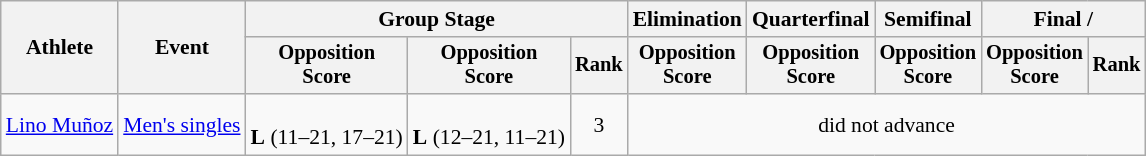<table class="wikitable" style="font-size:90%">
<tr>
<th rowspan=2>Athlete</th>
<th rowspan=2>Event</th>
<th colspan=3>Group Stage</th>
<th>Elimination</th>
<th>Quarterfinal</th>
<th>Semifinal</th>
<th colspan=2>Final / </th>
</tr>
<tr style="font-size:95%">
<th>Opposition<br>Score</th>
<th>Opposition<br>Score</th>
<th>Rank</th>
<th>Opposition<br>Score</th>
<th>Opposition<br>Score</th>
<th>Opposition<br>Score</th>
<th>Opposition<br>Score</th>
<th>Rank</th>
</tr>
<tr align=center>
<td align=left><a href='#'>Lino Muñoz</a></td>
<td align=left><a href='#'>Men's singles</a></td>
<td><br><strong>L</strong> (11–21, 17–21)</td>
<td><br><strong>L</strong> (12–21, 11–21)</td>
<td>3</td>
<td colspan=5>did not advance</td>
</tr>
</table>
